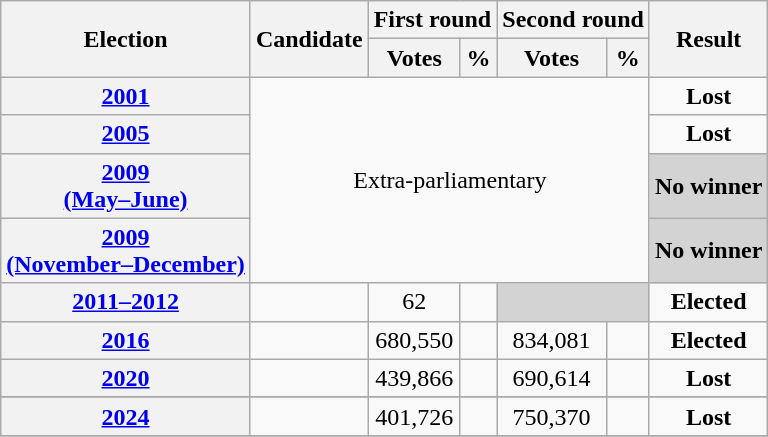<table class=wikitable style=text-align:center>
<tr>
<th rowspan="2"><strong>Election</strong></th>
<th rowspan="2">Candidate</th>
<th colspan="2" scope="col">First round</th>
<th colspan="2">Second round</th>
<th rowspan="2">Result</th>
</tr>
<tr>
<th><strong>Votes</strong></th>
<th><strong>%</strong></th>
<th><strong>Votes</strong></th>
<th><strong>%</strong></th>
</tr>
<tr>
<th><a href='#'>2001</a></th>
<td colspan=5 rowspan=4>Extra-parliamentary</td>
<td><strong>Lost</strong> </td>
</tr>
<tr>
<th><a href='#'>2005</a></th>
<td><strong>Lost</strong> </td>
</tr>
<tr>
<th><a href='#'>2009<br>(May–June)</a></th>
<td bgcolor=lightgrey colspan=1><strong>No winner</strong></td>
</tr>
<tr>
<th><a href='#'>2009<br>(November–December)</a></th>
<td bgcolor=lightgrey colspan=1><strong>No winner</strong></td>
</tr>
<tr>
<th><a href='#'>2011–2012</a></th>
<td></td>
<td>62</td>
<td></td>
<td bgcolor=lightgrey colspan=2></td>
<td><strong>Elected</strong> </td>
</tr>
<tr>
<th><a href='#'>2016</a></th>
<td></td>
<td>680,550</td>
<td></td>
<td>834,081</td>
<td></td>
<td><strong>Elected</strong> </td>
</tr>
<tr>
<th><a href='#'>2020</a></th>
<td></td>
<td>439,866</td>
<td></td>
<td>690,614</td>
<td></td>
<td><strong>Lost</strong> </td>
</tr>
<tr>
</tr>
<tr>
<th><a href='#'>2024</a></th>
<td></td>
<td>401,726</td>
<td></td>
<td>750,370</td>
<td></td>
<td><strong>Lost</strong> </td>
</tr>
<tr>
</tr>
</table>
